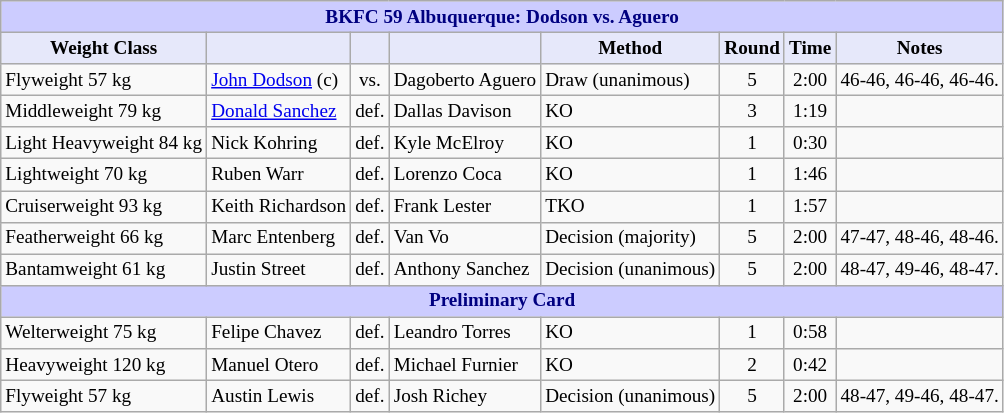<table class="wikitable" style="font-size: 80%;">
<tr>
<th colspan="8" style="background-color: #ccf; color: #000080; text-align: center;"><strong>BKFC 59 Albuquerque: Dodson vs. Aguero</strong></th>
</tr>
<tr>
<th colspan="1" style="background-color: #E6E8FA; color: #000000; text-align: center;">Weight Class</th>
<th colspan="1" style="background-color: #E6E8FA; color: #000000; text-align: center;"></th>
<th colspan="1" style="background-color: #E6E8FA; color: #000000; text-align: center;"></th>
<th colspan="1" style="background-color: #E6E8FA; color: #000000; text-align: center;"></th>
<th colspan="1" style="background-color: #E6E8FA; color: #000000; text-align: center;">Method</th>
<th colspan="1" style="background-color: #E6E8FA; color: #000000; text-align: center;">Round</th>
<th colspan="1" style="background-color: #E6E8FA; color: #000000; text-align: center;">Time</th>
<th colspan="1" style="background-color: #E6E8FA; color: #000000; text-align: center;">Notes</th>
</tr>
<tr>
<td>Flyweight 57 kg</td>
<td> <a href='#'>John Dodson</a> (c)</td>
<td align=center>vs.</td>
<td> Dagoberto Aguero</td>
<td>Draw (unanimous)</td>
<td align=center>5</td>
<td align=center>2:00</td>
<td> 46-46, 46-46, 46-46.</td>
</tr>
<tr>
<td>Middleweight 79 kg</td>
<td> <a href='#'>Donald Sanchez</a></td>
<td align=center>def.</td>
<td> Dallas Davison</td>
<td>KO</td>
<td align=center>3</td>
<td align=center>1:19</td>
<td></td>
</tr>
<tr>
<td>Light Heavyweight 84 kg</td>
<td> Nick Kohring</td>
<td align=center>def.</td>
<td> Kyle McElroy</td>
<td>KO</td>
<td align=center>1</td>
<td align=center>0:30</td>
<td></td>
</tr>
<tr>
<td>Lightweight 70 kg</td>
<td> Ruben Warr</td>
<td align=center>def.</td>
<td> Lorenzo Coca</td>
<td>KO</td>
<td align=center>1</td>
<td align=center>1:46</td>
<td></td>
</tr>
<tr>
<td>Cruiserweight 93 kg</td>
<td> Keith Richardson</td>
<td align=center>def.</td>
<td> Frank Lester</td>
<td>TKO</td>
<td align=center>1</td>
<td align=center>1:57</td>
<td></td>
</tr>
<tr>
<td>Featherweight 66 kg</td>
<td> Marc Entenberg</td>
<td align=center>def.</td>
<td> Van Vo</td>
<td>Decision (majority)</td>
<td align=center>5</td>
<td align=center>2:00</td>
<td>47-47, 48-46, 48-46.</td>
</tr>
<tr>
<td>Bantamweight 61 kg</td>
<td> Justin Street</td>
<td align=center>def.</td>
<td> Anthony Sanchez</td>
<td>Decision (unanimous)</td>
<td align=center>5</td>
<td align=center>2:00</td>
<td>48-47, 49-46, 48-47.</td>
</tr>
<tr>
<th colspan="8" style="background-color: #ccf; color: #000080; text-align: center;"><strong>Preliminary Card</strong></th>
</tr>
<tr>
<td>Welterweight 75 kg</td>
<td> Felipe Chavez</td>
<td align=center>def.</td>
<td> Leandro Torres</td>
<td>KO</td>
<td align=center>1</td>
<td align=center>0:58</td>
<td></td>
</tr>
<tr>
<td>Heavyweight 120 kg</td>
<td> Manuel Otero</td>
<td align=center>def.</td>
<td> Michael Furnier</td>
<td>KO</td>
<td align=center>2</td>
<td align=center>0:42</td>
<td></td>
</tr>
<tr>
<td>Flyweight 57 kg</td>
<td> Austin Lewis</td>
<td align=center>def.</td>
<td> Josh Richey</td>
<td>Decision (unanimous)</td>
<td align=center>5</td>
<td align=center>2:00</td>
<td>48-47, 49-46, 48-47.</td>
</tr>
</table>
